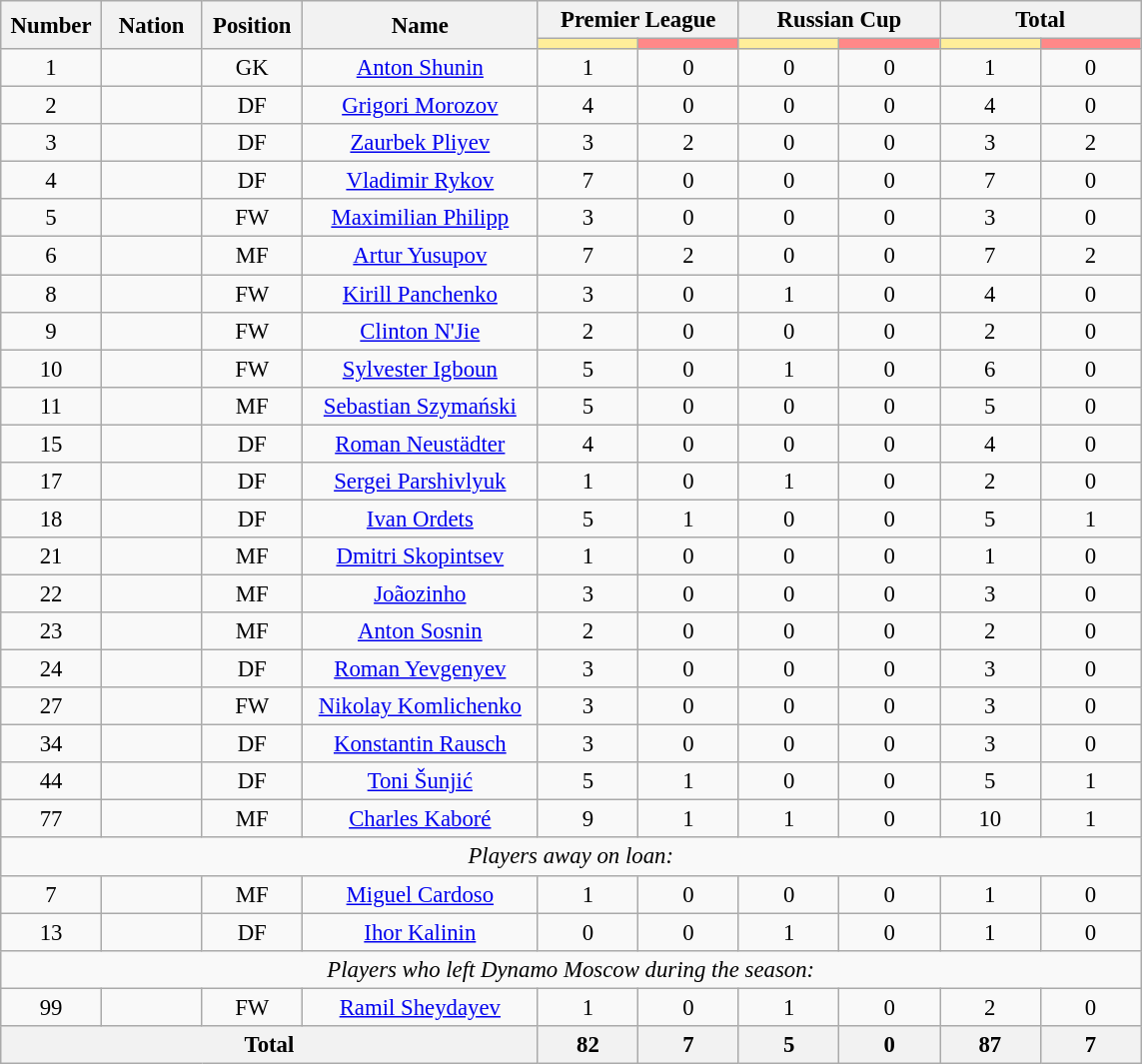<table class="wikitable" style="font-size: 95%; text-align: center;">
<tr>
<th rowspan=2 width=60>Number</th>
<th rowspan=2 width=60>Nation</th>
<th rowspan=2 width=60>Position</th>
<th rowspan=2 width=150>Name</th>
<th colspan=2>Premier League</th>
<th colspan=2>Russian Cup</th>
<th colspan=2>Total</th>
</tr>
<tr>
<th style="width:60px; background:#fe9;"></th>
<th style="width:60px; background:#ff8888;"></th>
<th style="width:60px; background:#fe9;"></th>
<th style="width:60px; background:#ff8888;"></th>
<th style="width:60px; background:#fe9;"></th>
<th style="width:60px; background:#ff8888;"></th>
</tr>
<tr>
<td>1</td>
<td></td>
<td>GK</td>
<td><a href='#'>Anton Shunin</a></td>
<td>1</td>
<td>0</td>
<td>0</td>
<td>0</td>
<td>1</td>
<td>0</td>
</tr>
<tr>
<td>2</td>
<td></td>
<td>DF</td>
<td><a href='#'>Grigori Morozov</a></td>
<td>4</td>
<td>0</td>
<td>0</td>
<td>0</td>
<td>4</td>
<td>0</td>
</tr>
<tr>
<td>3</td>
<td></td>
<td>DF</td>
<td><a href='#'>Zaurbek Pliyev</a></td>
<td>3</td>
<td>2</td>
<td>0</td>
<td>0</td>
<td>3</td>
<td>2</td>
</tr>
<tr>
<td>4</td>
<td></td>
<td>DF</td>
<td><a href='#'>Vladimir Rykov</a></td>
<td>7</td>
<td>0</td>
<td>0</td>
<td>0</td>
<td>7</td>
<td>0</td>
</tr>
<tr>
<td>5</td>
<td></td>
<td>FW</td>
<td><a href='#'>Maximilian Philipp</a></td>
<td>3</td>
<td>0</td>
<td>0</td>
<td>0</td>
<td>3</td>
<td>0</td>
</tr>
<tr>
<td>6</td>
<td></td>
<td>MF</td>
<td><a href='#'>Artur Yusupov</a></td>
<td>7</td>
<td>2</td>
<td>0</td>
<td>0</td>
<td>7</td>
<td>2</td>
</tr>
<tr>
<td>8</td>
<td></td>
<td>FW</td>
<td><a href='#'>Kirill Panchenko</a></td>
<td>3</td>
<td>0</td>
<td>1</td>
<td>0</td>
<td>4</td>
<td>0</td>
</tr>
<tr>
<td>9</td>
<td></td>
<td>FW</td>
<td><a href='#'>Clinton N'Jie</a></td>
<td>2</td>
<td>0</td>
<td>0</td>
<td>0</td>
<td>2</td>
<td>0</td>
</tr>
<tr>
<td>10</td>
<td></td>
<td>FW</td>
<td><a href='#'>Sylvester Igboun</a></td>
<td>5</td>
<td>0</td>
<td>1</td>
<td>0</td>
<td>6</td>
<td>0</td>
</tr>
<tr>
<td>11</td>
<td></td>
<td>MF</td>
<td><a href='#'>Sebastian Szymański</a></td>
<td>5</td>
<td>0</td>
<td>0</td>
<td>0</td>
<td>5</td>
<td>0</td>
</tr>
<tr>
<td>15</td>
<td></td>
<td>DF</td>
<td><a href='#'>Roman Neustädter</a></td>
<td>4</td>
<td>0</td>
<td>0</td>
<td>0</td>
<td>4</td>
<td>0</td>
</tr>
<tr>
<td>17</td>
<td></td>
<td>DF</td>
<td><a href='#'>Sergei Parshivlyuk</a></td>
<td>1</td>
<td>0</td>
<td>1</td>
<td>0</td>
<td>2</td>
<td>0</td>
</tr>
<tr>
<td>18</td>
<td></td>
<td>DF</td>
<td><a href='#'>Ivan Ordets</a></td>
<td>5</td>
<td>1</td>
<td>0</td>
<td>0</td>
<td>5</td>
<td>1</td>
</tr>
<tr>
<td>21</td>
<td></td>
<td>MF</td>
<td><a href='#'>Dmitri Skopintsev</a></td>
<td>1</td>
<td>0</td>
<td>0</td>
<td>0</td>
<td>1</td>
<td>0</td>
</tr>
<tr>
<td>22</td>
<td></td>
<td>MF</td>
<td><a href='#'>Joãozinho</a></td>
<td>3</td>
<td>0</td>
<td>0</td>
<td>0</td>
<td>3</td>
<td>0</td>
</tr>
<tr>
<td>23</td>
<td></td>
<td>MF</td>
<td><a href='#'>Anton Sosnin</a></td>
<td>2</td>
<td>0</td>
<td>0</td>
<td>0</td>
<td>2</td>
<td>0</td>
</tr>
<tr>
<td>24</td>
<td></td>
<td>DF</td>
<td><a href='#'>Roman Yevgenyev</a></td>
<td>3</td>
<td>0</td>
<td>0</td>
<td>0</td>
<td>3</td>
<td>0</td>
</tr>
<tr>
<td>27</td>
<td></td>
<td>FW</td>
<td><a href='#'>Nikolay Komlichenko</a></td>
<td>3</td>
<td>0</td>
<td>0</td>
<td>0</td>
<td>3</td>
<td>0</td>
</tr>
<tr>
<td>34</td>
<td></td>
<td>DF</td>
<td><a href='#'>Konstantin Rausch</a></td>
<td>3</td>
<td>0</td>
<td>0</td>
<td>0</td>
<td>3</td>
<td>0</td>
</tr>
<tr>
<td>44</td>
<td></td>
<td>DF</td>
<td><a href='#'>Toni Šunjić</a></td>
<td>5</td>
<td>1</td>
<td>0</td>
<td>0</td>
<td>5</td>
<td>1</td>
</tr>
<tr>
<td>77</td>
<td></td>
<td>MF</td>
<td><a href='#'>Charles Kaboré</a></td>
<td>9</td>
<td>1</td>
<td>1</td>
<td>0</td>
<td>10</td>
<td>1</td>
</tr>
<tr>
<td colspan="14"><em>Players away on loan:</em></td>
</tr>
<tr>
<td>7</td>
<td></td>
<td>MF</td>
<td><a href='#'>Miguel Cardoso</a></td>
<td>1</td>
<td>0</td>
<td>0</td>
<td>0</td>
<td>1</td>
<td>0</td>
</tr>
<tr>
<td>13</td>
<td></td>
<td>DF</td>
<td><a href='#'>Ihor Kalinin</a></td>
<td>0</td>
<td>0</td>
<td>1</td>
<td>0</td>
<td>1</td>
<td>0</td>
</tr>
<tr>
<td colspan="14"><em>Players who left Dynamo Moscow during the season:</em></td>
</tr>
<tr>
<td>99</td>
<td></td>
<td>FW</td>
<td><a href='#'>Ramil Sheydayev</a></td>
<td>1</td>
<td>0</td>
<td>1</td>
<td>0</td>
<td>2</td>
<td>0</td>
</tr>
<tr>
<th colspan=4>Total</th>
<th>82</th>
<th>7</th>
<th>5</th>
<th>0</th>
<th>87</th>
<th>7</th>
</tr>
</table>
